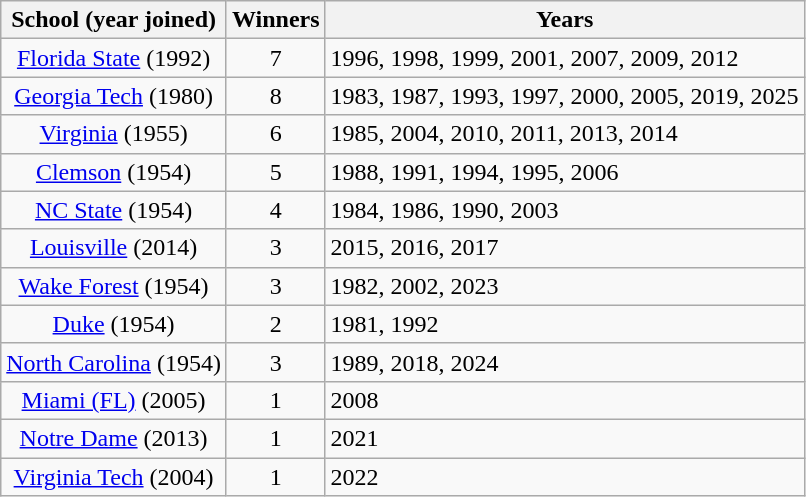<table class="wikitable sortable">
<tr>
<th>School (year joined)</th>
<th>Winners</th>
<th class=unsortable>Years</th>
</tr>
<tr>
<td align=center><a href='#'>Florida State</a> (1992)</td>
<td align=center>7</td>
<td>1996, 1998, 1999, 2001, 2007, 2009, 2012</td>
</tr>
<tr>
<td align=center><a href='#'>Georgia Tech</a> (1980)</td>
<td align=center>8</td>
<td>1983, 1987, 1993, 1997, 2000, 2005, 2019, 2025</td>
</tr>
<tr>
<td align=center><a href='#'>Virginia</a> (1955)</td>
<td align=center>6</td>
<td>1985, 2004, 2010, 2011, 2013, 2014</td>
</tr>
<tr>
<td align=center><a href='#'>Clemson</a> (1954)</td>
<td align=center>5</td>
<td>1988, 1991, 1994, 1995, 2006</td>
</tr>
<tr>
<td align=center><a href='#'>NC State</a> (1954)</td>
<td align=center>4</td>
<td>1984, 1986, 1990, 2003</td>
</tr>
<tr>
<td align=center><a href='#'>Louisville</a> (2014)</td>
<td align=center>3</td>
<td>2015, 2016, 2017</td>
</tr>
<tr>
<td align=center><a href='#'>Wake Forest</a> (1954)</td>
<td align=center>3</td>
<td>1982, 2002, 2023</td>
</tr>
<tr>
<td align=center><a href='#'>Duke</a> (1954)</td>
<td align=center>2</td>
<td>1981, 1992</td>
</tr>
<tr>
<td align=center><a href='#'>North Carolina</a> (1954)</td>
<td align=center>3</td>
<td>1989, 2018, 2024</td>
</tr>
<tr>
<td align=center><a href='#'>Miami (FL)</a> (2005)</td>
<td align=center>1</td>
<td>2008</td>
</tr>
<tr>
<td align=center><a href='#'>Notre Dame</a> (2013)</td>
<td align=center>1</td>
<td>2021</td>
</tr>
<tr>
<td align=center><a href='#'>Virginia Tech</a> (2004)</td>
<td align=center>1</td>
<td>2022</td>
</tr>
</table>
